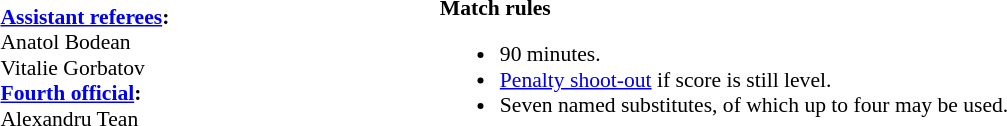<table width=100% style="font-size:90%">
<tr>
<td><br><strong><a href='#'>Assistant referees</a>:</strong>
<br>Anatol Bodean
<br>Vitalie Gorbatov
<br><strong><a href='#'>Fourth official</a>:</strong>
<br>Alexandru Tean</td>
<td><br><strong>Match rules</strong><ul><li>90 minutes.</li><li><a href='#'>Penalty shoot-out</a> if score is still level.</li><li>Seven named substitutes, of which up to four may be used.</li></ul></td>
</tr>
</table>
